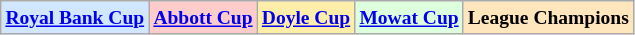<table class="wikitable" style="font-size:small; font-weight:bold;">
<tr>
<td style="background:#D0E7FF"><a href='#'>Royal Bank Cup</a></td>
<td style="background:#FFCCCC"><a href='#'>Abbott Cup</a></td>
<td style="background:#ffeeaa"><a href='#'>Doyle Cup</a></td>
<td style="background:#ddffdd"><a href='#'>Mowat Cup</a></td>
<td style="background:#FFE6BD">League Champions</td>
</tr>
</table>
